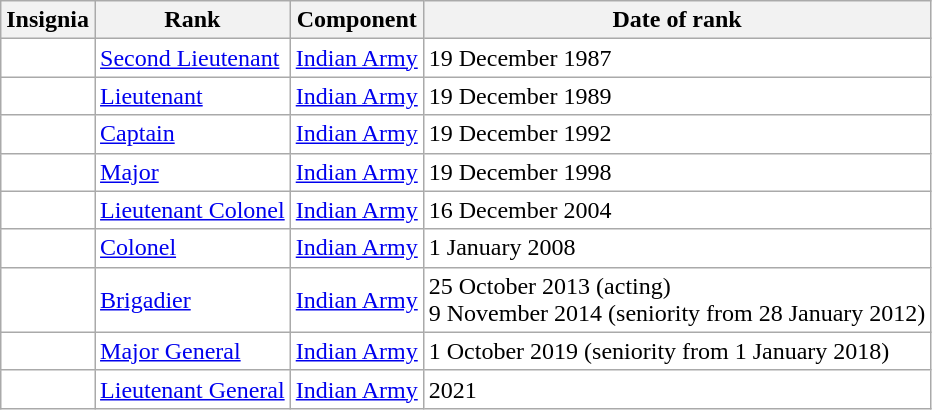<table class="wikitable" style="background:white">
<tr>
<th>Insignia</th>
<th>Rank</th>
<th>Component</th>
<th>Date of rank</th>
</tr>
<tr>
<td align="center"></td>
<td><a href='#'>Second Lieutenant</a></td>
<td><a href='#'>Indian Army</a></td>
<td>19 December 1987</td>
</tr>
<tr>
<td align="center"></td>
<td><a href='#'>Lieutenant</a></td>
<td><a href='#'>Indian Army</a></td>
<td>19 December 1989</td>
</tr>
<tr>
<td align="center"></td>
<td><a href='#'>Captain</a></td>
<td><a href='#'>Indian Army</a></td>
<td>19 December 1992</td>
</tr>
<tr>
<td align="center"></td>
<td><a href='#'>Major</a></td>
<td><a href='#'>Indian Army</a></td>
<td>19 December 1998</td>
</tr>
<tr>
<td align="center"></td>
<td><a href='#'>Lieutenant Colonel</a></td>
<td><a href='#'>Indian Army</a></td>
<td>16 December 2004</td>
</tr>
<tr>
<td align="center"></td>
<td><a href='#'>Colonel</a></td>
<td><a href='#'>Indian Army</a></td>
<td>1 January 2008</td>
</tr>
<tr>
<td align="center"></td>
<td><a href='#'>Brigadier</a></td>
<td><a href='#'>Indian Army</a></td>
<td>25 October 2013 (acting)<br>9 November 2014 (seniority from 28 January 2012) </td>
</tr>
<tr>
<td align="center"></td>
<td><a href='#'>Major General</a></td>
<td><a href='#'>Indian Army</a></td>
<td>1 October 2019 (seniority from 1 January 2018) </td>
</tr>
<tr>
<td align="center"></td>
<td><a href='#'>Lieutenant General</a></td>
<td><a href='#'>Indian Army</a></td>
<td>2021</td>
</tr>
</table>
